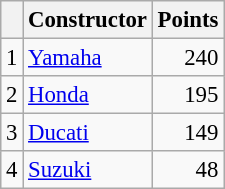<table class="wikitable" style="font-size: 95%;">
<tr>
<th></th>
<th>Constructor</th>
<th>Points</th>
</tr>
<tr>
<td align=center>1</td>
<td> <a href='#'>Yamaha</a></td>
<td align=right>240</td>
</tr>
<tr>
<td align=center>2</td>
<td> <a href='#'>Honda</a></td>
<td align=right>195</td>
</tr>
<tr>
<td align=center>3</td>
<td> <a href='#'>Ducati</a></td>
<td align=right>149</td>
</tr>
<tr>
<td align=center>4</td>
<td> <a href='#'>Suzuki</a></td>
<td align=right>48</td>
</tr>
</table>
